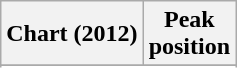<table class="wikitable sortable plainrowheaders" style="text-align:center">
<tr>
<th scope="col">Chart (2012)</th>
<th scope="col">Peak<br>position</th>
</tr>
<tr>
</tr>
<tr>
</tr>
<tr>
</tr>
<tr>
</tr>
</table>
